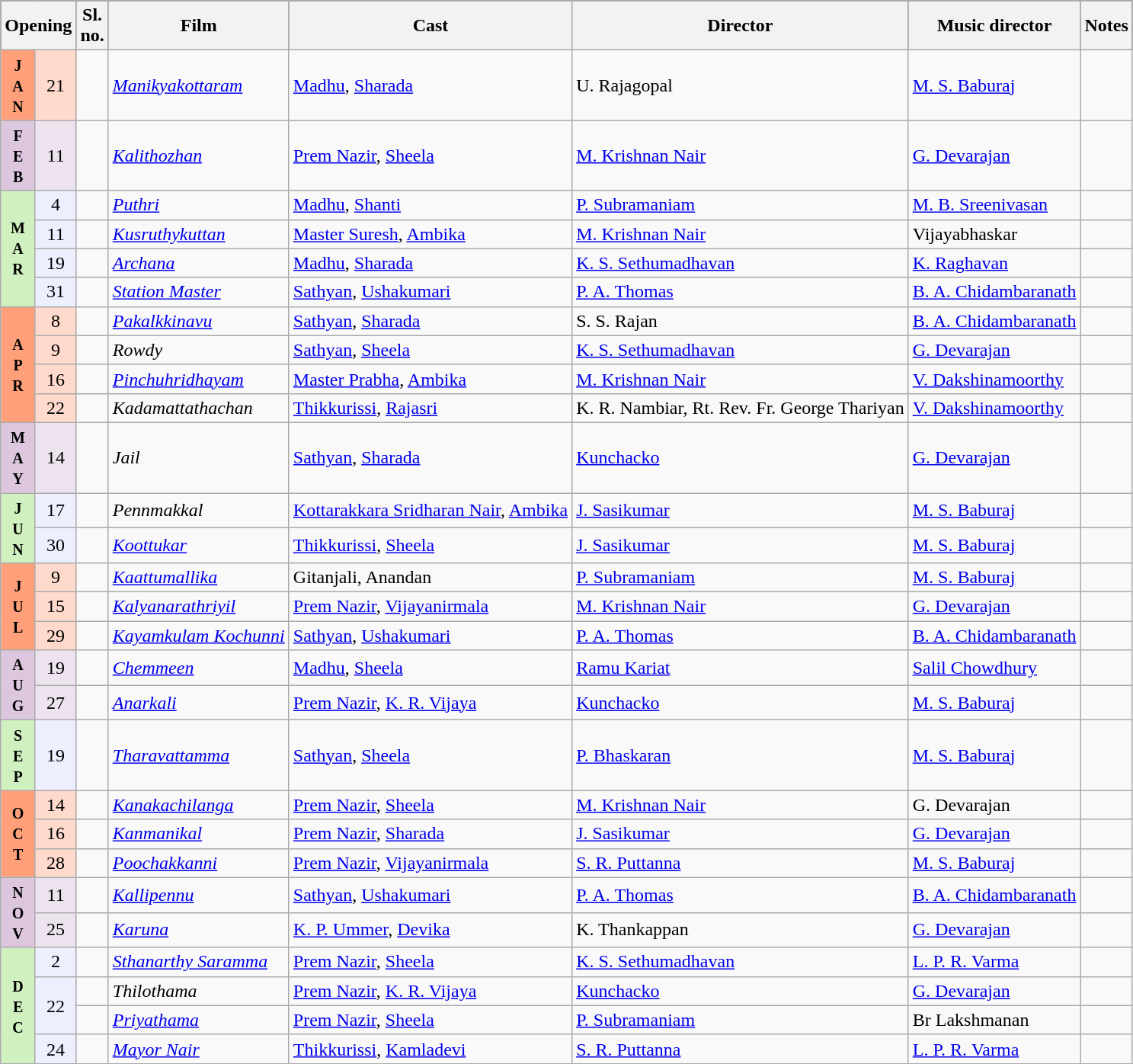<table class="wikitable">
<tr style="background:#000;">
<th colspan='2'>Opening</th>
<th>Sl.<br>no.</th>
<th>Film</th>
<th>Cast</th>
<th>Director</th>
<th>Music director</th>
<th>Notes</th>
</tr>
<tr>
<td rowspan="1" style="text-align:center; background:#ffa07a; textcolor:#000;"><small><strong>J<br>A<br>N</strong></small></td>
<td rowspan="1"  style="text-align:center; background:#ffdacc; textcolor:#000;">21</td>
<td valign="center"></td>
<td><em><a href='#'>Manikyakottaram</a></em></td>
<td><a href='#'>Madhu</a>, <a href='#'>Sharada</a></td>
<td>U. Rajagopal</td>
<td><a href='#'>M. S. Baburaj</a></td>
<td></td>
</tr>
<tr>
<td rowspan="1" style="text-align:center; background:#dcc7df; textcolor:#000;"><small><strong>F<br>E<br>B</strong></small></td>
<td rowspan="1"  style="text-align:center; background:#ede3ef; textcolor:#000;">11</td>
<td valign="center"></td>
<td><em><a href='#'>Kalithozhan</a></em></td>
<td><a href='#'>Prem Nazir</a>, <a href='#'>Sheela</a></td>
<td><a href='#'>M. Krishnan Nair</a></td>
<td><a href='#'>G. Devarajan</a></td>
<td></td>
</tr>
<tr>
<td rowspan="4" style="text-align:center; background:#d0f0c0; textcolor:#000;"><small><strong>M<br>A<br>R</strong></small></td>
<td rowspan="1"  style="text-align:center; background:#edefff; textcolor:#000;">4</td>
<td valign="center"></td>
<td><em><a href='#'>Puthri</a></em></td>
<td><a href='#'>Madhu</a>, <a href='#'>Shanti</a></td>
<td><a href='#'>P. Subramaniam</a></td>
<td><a href='#'>M. B. Sreenivasan</a></td>
<td></td>
</tr>
<tr>
<td rowspan="1"  style="text-align:center; background:#edefff; textcolor:#000;">11</td>
<td valign="center"></td>
<td><em><a href='#'>Kusruthykuttan</a></em></td>
<td><a href='#'>Master Suresh</a>, <a href='#'>Ambika</a></td>
<td><a href='#'>M. Krishnan Nair</a></td>
<td>Vijayabhaskar</td>
<td></td>
</tr>
<tr>
<td rowspan="1"  style="text-align:center; background:#edefff; textcolor:#000;">19</td>
<td valign="center"></td>
<td><em><a href='#'>Archana</a></em></td>
<td><a href='#'>Madhu</a>, <a href='#'>Sharada</a></td>
<td><a href='#'>K. S. Sethumadhavan</a></td>
<td><a href='#'>K. Raghavan</a></td>
<td></td>
</tr>
<tr>
<td rowspan="1"  style="text-align:center; background:#edefff; textcolor:#000;">31</td>
<td valign="center"></td>
<td><em><a href='#'>Station Master</a></em></td>
<td><a href='#'>Sathyan</a>, <a href='#'>Ushakumari</a></td>
<td><a href='#'>P. A. Thomas</a></td>
<td><a href='#'>B. A. Chidambaranath</a></td>
<td></td>
</tr>
<tr>
<td rowspan="4" style="text-align:center; background:#ffa07a; textcolor:#000;"><small><strong>A<br>P<br>R</strong></small></td>
<td rowspan="1"  style="text-align:center; background:#ffdacc; textcolor:#000;">8</td>
<td valign="center"></td>
<td><em><a href='#'>Pakalkkinavu</a></em></td>
<td><a href='#'>Sathyan</a>, <a href='#'>Sharada</a></td>
<td>S. S. Rajan</td>
<td><a href='#'>B. A. Chidambaranath</a></td>
<td></td>
</tr>
<tr>
<td rowspan="1"  style="text-align:center; background:#ffdacc; textcolor:#000;">9</td>
<td valign="center"></td>
<td><em>Rowdy</em></td>
<td><a href='#'>Sathyan</a>, <a href='#'>Sheela</a></td>
<td><a href='#'>K. S. Sethumadhavan</a></td>
<td><a href='#'>G. Devarajan</a></td>
<td></td>
</tr>
<tr>
<td rowspan="1"  style="text-align:center; background:#ffdacc; textcolor:#000;">16</td>
<td valign="center"></td>
<td><em><a href='#'>Pinchuhridhayam</a></em></td>
<td><a href='#'>Master Prabha</a>, <a href='#'>Ambika</a></td>
<td><a href='#'>M. Krishnan Nair</a></td>
<td><a href='#'>V. Dakshinamoorthy</a></td>
<td></td>
</tr>
<tr>
<td rowspan="1"  style="text-align:center; background:#ffdacc; textcolor:#000;">22</td>
<td valign="center"></td>
<td><em>Kadamattathachan</em></td>
<td><a href='#'>Thikkurissi</a>, <a href='#'>Rajasri</a></td>
<td>K. R. Nambiar, Rt. Rev. Fr. George Thariyan</td>
<td><a href='#'>V. Dakshinamoorthy</a></td>
<td></td>
</tr>
<tr>
<td rowspan="1" style="text-align:center; background:#dcc7df; textcolor:#000;"><small><strong>M<br>A<br>Y</strong></small></td>
<td rowspan="1"  style="text-align:center; background:#ede3ef; textcolor:#000;">14</td>
<td valign="center"></td>
<td><em>Jail</em></td>
<td><a href='#'>Sathyan</a>, <a href='#'>Sharada</a></td>
<td><a href='#'>Kunchacko</a></td>
<td><a href='#'>G. Devarajan</a></td>
<td></td>
</tr>
<tr>
<td rowspan="2" style="text-align:center; background:#d0f0c0; textcolor:#000;"><small><strong>J<br>U<br>N</strong></small></td>
<td rowspan="1"  style="text-align:center; background:#edefff; textcolor:#000;">17</td>
<td valign="center"></td>
<td><em>Pennmakkal</em></td>
<td><a href='#'>Kottarakkara Sridharan Nair</a>, <a href='#'>Ambika</a></td>
<td><a href='#'>J. Sasikumar</a></td>
<td><a href='#'>M. S. Baburaj</a></td>
<td></td>
</tr>
<tr>
<td rowspan="1"  style="text-align:center; background:#edefff; textcolor:#000;">30</td>
<td valign="center"></td>
<td><em><a href='#'>Koottukar</a></em></td>
<td><a href='#'>Thikkurissi</a>, <a href='#'>Sheela</a></td>
<td><a href='#'>J. Sasikumar</a></td>
<td><a href='#'>M. S. Baburaj</a></td>
<td></td>
</tr>
<tr>
<td rowspan="3" style="text-align:center; background:#ffa07a; textcolor:#000;"><small><strong>J<br>U<br>L</strong></small></td>
<td rowspan="1"  style="text-align:center; background:#ffdacc; textcolor:#000;">9</td>
<td valign="center"></td>
<td><em><a href='#'>Kaattumallika</a></em></td>
<td>Gitanjali, Anandan</td>
<td><a href='#'>P. Subramaniam</a></td>
<td><a href='#'>M. S. Baburaj</a></td>
<td></td>
</tr>
<tr>
<td rowspan="1"  style="text-align:center; background:#ffdacc; textcolor:#000;">15</td>
<td valign="center"></td>
<td><em><a href='#'>Kalyanarathriyil</a></em></td>
<td><a href='#'>Prem Nazir</a>, <a href='#'>Vijayanirmala</a></td>
<td><a href='#'>M. Krishnan Nair</a></td>
<td><a href='#'>G. Devarajan</a></td>
<td></td>
</tr>
<tr>
<td rowspan="1"  style="text-align:center; background:#ffdacc; textcolor:#000;">29</td>
<td valign="center"></td>
<td><em><a href='#'>Kayamkulam Kochunni</a></em></td>
<td><a href='#'>Sathyan</a>, <a href='#'>Ushakumari</a></td>
<td><a href='#'>P. A. Thomas</a></td>
<td><a href='#'>B. A. Chidambaranath</a></td>
<td></td>
</tr>
<tr>
<td rowspan="2" style="text-align:center; background:#dcc7df; textcolor:#000;"><small><strong>A<br>U<br>G</strong></small></td>
<td rowspan="1"  style="text-align:center; background:#ede3ef; textcolor:#000;">19</td>
<td valign="center"></td>
<td><em><a href='#'>Chemmeen</a></em></td>
<td><a href='#'>Madhu</a>, <a href='#'>Sheela</a></td>
<td><a href='#'>Ramu Kariat</a></td>
<td><a href='#'>Salil Chowdhury</a></td>
<td></td>
</tr>
<tr>
<td rowspan="1"  style="text-align:center; background:#ede3ef; textcolor:#000;">27</td>
<td valign="center"></td>
<td><em><a href='#'>Anarkali</a></em></td>
<td><a href='#'>Prem Nazir</a>, <a href='#'>K. R. Vijaya</a></td>
<td><a href='#'>Kunchacko</a></td>
<td><a href='#'>M. S. Baburaj</a></td>
<td></td>
</tr>
<tr>
<td rowspan="1" style="text-align:center; background:#d0f0c0; textcolor:#000;"><small><strong>S<br>E<br>P</strong></small></td>
<td rowspan="1"  style="text-align:center; background:#edefff; textcolor:#000;">19</td>
<td valign="center"></td>
<td><em><a href='#'>Tharavattamma</a></em></td>
<td><a href='#'>Sathyan</a>, <a href='#'>Sheela</a></td>
<td><a href='#'>P. Bhaskaran</a></td>
<td><a href='#'>M. S. Baburaj</a></td>
<td></td>
</tr>
<tr>
<td rowspan="3" style="text-align:center; background:#ffa07a; textcolor:#000;"><small><strong>O<br>C<br>T</strong></small></td>
<td rowspan="1"  style="text-align:center; background:#ffdacc; textcolor:#000;">14</td>
<td valign="center"></td>
<td><em><a href='#'>Kanakachilanga</a></em></td>
<td><a href='#'>Prem Nazir</a>, <a href='#'>Sheela</a></td>
<td><a href='#'>M. Krishnan Nair</a></td>
<td>G. Devarajan</td>
<td></td>
</tr>
<tr>
<td rowspan="1"  style="text-align:center; background:#ffdacc; textcolor:#000;">16</td>
<td valign="center"></td>
<td><em><a href='#'>Kanmanikal</a></em></td>
<td><a href='#'>Prem Nazir</a>, <a href='#'>Sharada</a></td>
<td><a href='#'>J. Sasikumar</a></td>
<td><a href='#'>G. Devarajan</a></td>
<td></td>
</tr>
<tr>
<td rowspan="1"  style="text-align:center; background:#ffdacc; textcolor:#000;">28</td>
<td valign="center"></td>
<td><em><a href='#'>Poochakkanni</a></em></td>
<td><a href='#'>Prem Nazir</a>, <a href='#'>Vijayanirmala</a></td>
<td><a href='#'>S. R. Puttanna</a></td>
<td><a href='#'>M. S. Baburaj</a></td>
<td></td>
</tr>
<tr>
<td rowspan="2" style="text-align:center; background:#dcc7df; textcolor:#000;"><small><strong>N<br>O<br>V</strong></small></td>
<td rowspan="1"  style="text-align:center; background:#ede3ef; textcolor:#000;">11</td>
<td valign="center"></td>
<td><em><a href='#'>Kallipennu</a></em></td>
<td><a href='#'>Sathyan</a>, <a href='#'>Ushakumari</a></td>
<td><a href='#'>P. A. Thomas</a></td>
<td><a href='#'>B. A. Chidambaranath</a></td>
<td></td>
</tr>
<tr>
<td rowspan="1"  style="text-align:center; background:#ede3ef; textcolor:#000;">25</td>
<td valign="center"></td>
<td><em><a href='#'>Karuna</a></em></td>
<td><a href='#'>K. P. Ummer</a>, <a href='#'>Devika</a></td>
<td>K. Thankappan</td>
<td><a href='#'>G. Devarajan</a></td>
<td></td>
</tr>
<tr>
<td rowspan="4" style="text-align:center; background:#d0f0c0; textcolor:#000;"><small><strong>D<br>E<br>C</strong></small></td>
<td rowspan="1"  style="text-align:center; background:#edefff; textcolor:#000;">2</td>
<td valign="center"></td>
<td><em><a href='#'>Sthanarthy Saramma</a></em></td>
<td><a href='#'>Prem Nazir</a>, <a href='#'>Sheela</a></td>
<td><a href='#'>K. S. Sethumadhavan</a></td>
<td><a href='#'>L. P. R. Varma</a></td>
<td></td>
</tr>
<tr>
<td rowspan="2"  style="text-align:center; background:#edefff; textcolor:#000;">22</td>
<td valign="center"></td>
<td><em>Thilothama</em></td>
<td><a href='#'>Prem Nazir</a>, <a href='#'>K. R. Vijaya</a></td>
<td><a href='#'>Kunchacko</a></td>
<td><a href='#'>G. Devarajan</a></td>
<td></td>
</tr>
<tr>
<td valign="center"></td>
<td><em><a href='#'>Priyathama</a></em></td>
<td><a href='#'>Prem Nazir</a>, <a href='#'>Sheela</a></td>
<td><a href='#'>P. Subramaniam</a></td>
<td>Br Lakshmanan</td>
<td></td>
</tr>
<tr>
<td rowspan="1"  style="text-align:center; background:#edefff; textcolor:#000;">24</td>
<td valign="center"></td>
<td><em><a href='#'>Mayor Nair</a></em></td>
<td><a href='#'>Thikkurissi</a>, <a href='#'>Kamladevi</a></td>
<td><a href='#'>S. R. Puttanna</a></td>
<td><a href='#'>L. P. R. Varma</a></td>
<td></td>
</tr>
</table>
